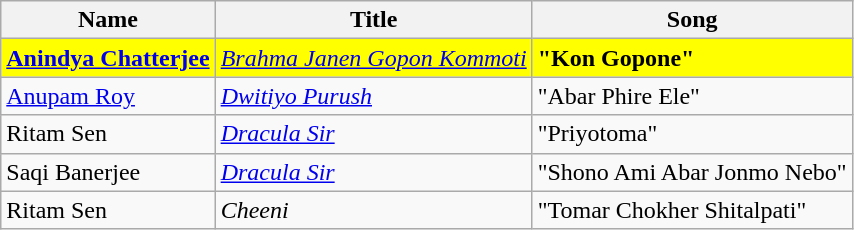<table class="wikitable">
<tr>
<th>Name</th>
<th>Title</th>
<th>Song</th>
</tr>
<tr>
<td style="background:#FFFF00"><strong><a href='#'>Anindya Chatterjee</a></strong></td>
<td style="background:#FFFF00"><em><a href='#'>Brahma Janen Gopon Kommoti</a></em></td>
<td style="background:#FFFF00"><strong>"Kon Gopone"</strong></td>
</tr>
<tr>
<td><a href='#'>Anupam Roy</a></td>
<td><em><a href='#'>Dwitiyo Purush</a></em></td>
<td>"Abar Phire Ele"</td>
</tr>
<tr>
<td>Ritam Sen</td>
<td><em><a href='#'>Dracula Sir</a></em></td>
<td>"Priyotoma"</td>
</tr>
<tr>
<td>Saqi Banerjee</td>
<td><em><a href='#'>Dracula Sir</a></em></td>
<td>"Shono Ami Abar Jonmo Nebo"</td>
</tr>
<tr>
<td>Ritam Sen</td>
<td><em>Cheeni</em></td>
<td>"Tomar Chokher Shitalpati"</td>
</tr>
</table>
